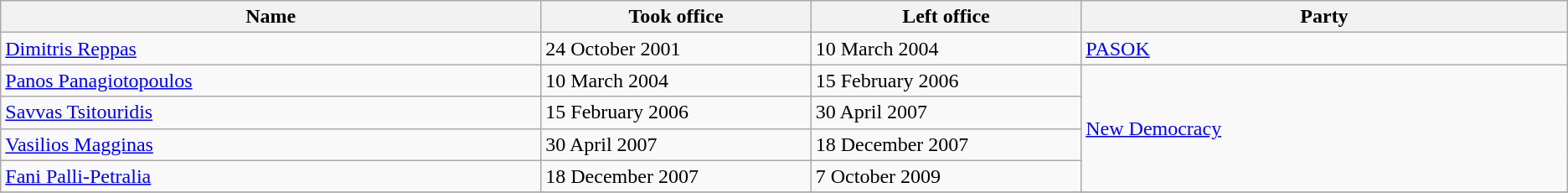<table class="wikitable">
<tr>
<th width="20%">Name</th>
<th width="10%">Took office</th>
<th width="10%">Left office</th>
<th width="18%">Party</th>
</tr>
<tr>
<td><a href='#'>Dimitris Reppas</a></td>
<td>24 October 2001</td>
<td>10 March 2004</td>
<td><a href='#'>PASOK</a></td>
</tr>
<tr>
<td><a href='#'>Panos Panagiotopoulos</a></td>
<td>10 March 2004</td>
<td>15 February 2006</td>
<td rowspan=4><a href='#'>New Democracy</a></td>
</tr>
<tr>
<td><a href='#'>Savvas Tsitouridis</a></td>
<td>15 February 2006</td>
<td>30 April 2007</td>
</tr>
<tr>
<td><a href='#'>Vasilios Magginas</a></td>
<td>30 April 2007</td>
<td>18 December 2007</td>
</tr>
<tr>
<td><a href='#'>Fani Palli-Petralia</a></td>
<td>18 December 2007</td>
<td>7 October 2009</td>
</tr>
<tr>
</tr>
</table>
